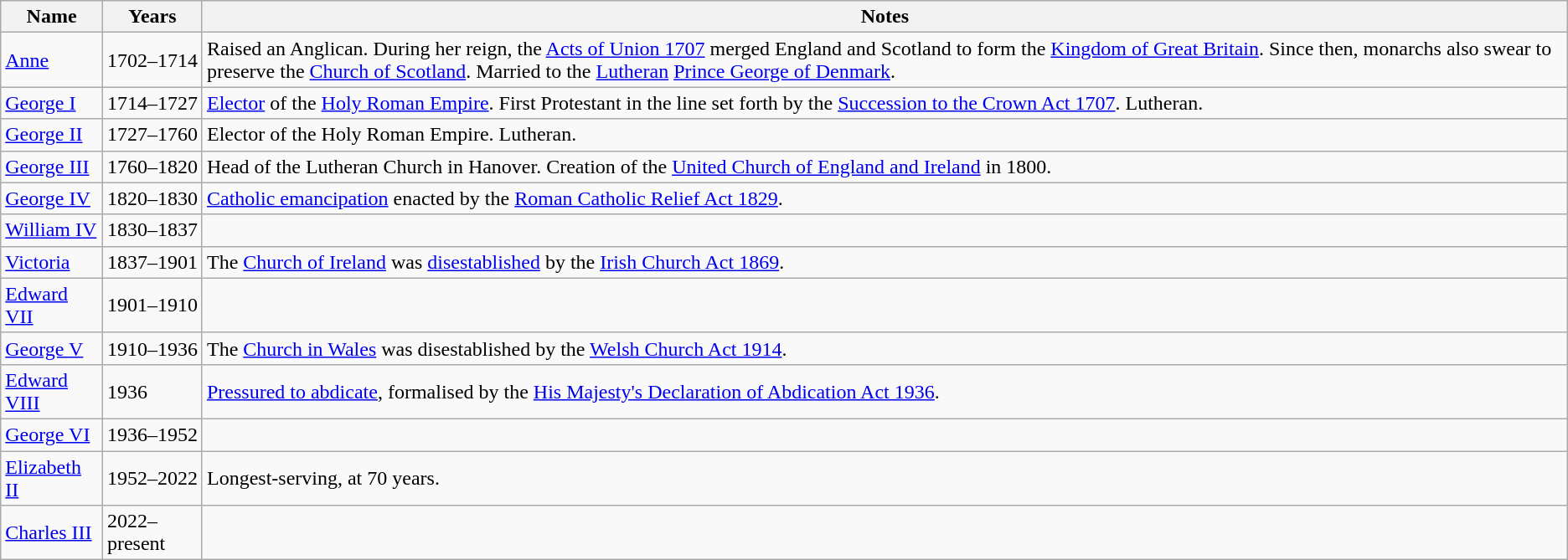<table class="wikitable">
<tr>
<th>Name</th>
<th>Years</th>
<th>Notes</th>
</tr>
<tr>
<td><a href='#'>Anne</a></td>
<td>1702–1714</td>
<td>Raised an Anglican. During her reign, the <a href='#'>Acts of Union 1707</a> merged England and Scotland to form the <a href='#'>Kingdom of Great Britain</a>. Since then, monarchs also swear to preserve the <a href='#'>Church of Scotland</a>. Married to the <a href='#'>Lutheran</a> <a href='#'>Prince George of Denmark</a>.</td>
</tr>
<tr>
<td><a href='#'>George I</a></td>
<td>1714–1727</td>
<td><a href='#'>Elector</a> of the <a href='#'>Holy Roman Empire</a>. First Protestant in the line set forth by the <a href='#'>Succession to the Crown Act 1707</a>. Lutheran.</td>
</tr>
<tr>
<td><a href='#'>George II</a></td>
<td>1727–1760</td>
<td>Elector of the Holy Roman Empire. Lutheran.</td>
</tr>
<tr>
<td><a href='#'>George III</a></td>
<td>1760–1820</td>
<td>Head of the Lutheran Church in Hanover. Creation of the <a href='#'>United Church of England and Ireland</a> in 1800.</td>
</tr>
<tr>
<td><a href='#'>George IV</a></td>
<td>1820–1830</td>
<td><a href='#'>Catholic emancipation</a> enacted by the <a href='#'>Roman Catholic Relief Act 1829</a>.</td>
</tr>
<tr>
<td><a href='#'>William IV</a></td>
<td>1830–1837</td>
<td></td>
</tr>
<tr>
<td><a href='#'>Victoria</a></td>
<td>1837–1901</td>
<td>The <a href='#'>Church of Ireland</a> was <a href='#'>disestablished</a> by the <a href='#'>Irish Church Act 1869</a>.</td>
</tr>
<tr>
<td><a href='#'>Edward VII</a></td>
<td>1901–1910</td>
<td></td>
</tr>
<tr>
<td><a href='#'>George V</a></td>
<td>1910–1936</td>
<td>The <a href='#'>Church in Wales</a> was disestablished by the <a href='#'>Welsh Church Act 1914</a>.</td>
</tr>
<tr>
<td><a href='#'>Edward VIII</a></td>
<td>1936</td>
<td><a href='#'>Pressured to abdicate</a>, formalised by the <a href='#'>His Majesty's Declaration of Abdication Act 1936</a>.</td>
</tr>
<tr>
<td><a href='#'>George VI</a></td>
<td>1936–1952</td>
<td></td>
</tr>
<tr>
<td><a href='#'>Elizabeth II</a></td>
<td>1952–2022</td>
<td>Longest-serving, at 70 years.</td>
</tr>
<tr>
<td><a href='#'>Charles III</a></td>
<td>2022–present</td>
<td></td>
</tr>
</table>
